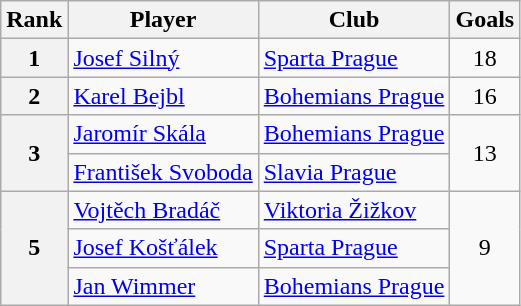<table class="wikitable" style="text-align:center">
<tr>
<th>Rank</th>
<th>Player</th>
<th>Club</th>
<th>Goals</th>
</tr>
<tr>
<th>1</th>
<td align="left"> <a href='#'>Josef Silný</a></td>
<td align="left"><a href='#'>Sparta Prague</a></td>
<td>18</td>
</tr>
<tr>
<th>2</th>
<td align="left"> <a href='#'>Karel Bejbl</a></td>
<td align="left"><a href='#'>Bohemians Prague</a></td>
<td>16</td>
</tr>
<tr>
<th rowspan="2">3</th>
<td align="left"> <a href='#'>Jaromír Skála</a></td>
<td align="left"><a href='#'>Bohemians Prague</a></td>
<td rowspan="2">13</td>
</tr>
<tr>
<td align="left"> <a href='#'>František Svoboda</a></td>
<td align="left"><a href='#'>Slavia Prague</a></td>
</tr>
<tr>
<th rowspan="3">5</th>
<td align="left"> <a href='#'>Vojtěch Bradáč</a></td>
<td align="left"><a href='#'>Viktoria Žižkov</a></td>
<td rowspan="3">9</td>
</tr>
<tr>
<td align="left"> <a href='#'>Josef Košťálek</a></td>
<td align="left"><a href='#'>Sparta Prague</a></td>
</tr>
<tr>
<td align="left"> <a href='#'>Jan Wimmer</a></td>
<td align="left"><a href='#'>Bohemians Prague</a></td>
</tr>
</table>
